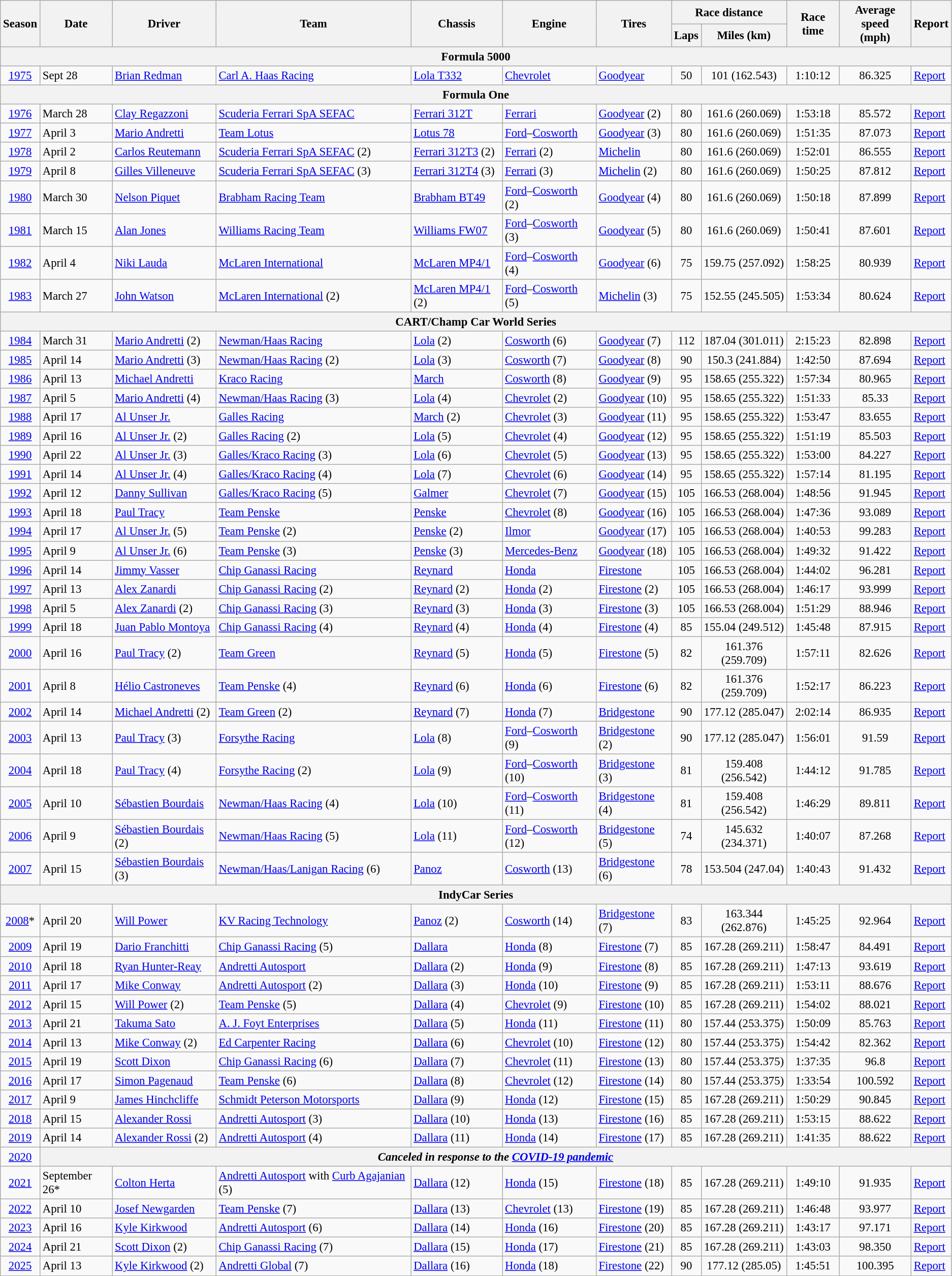<table class="wikitable" style="font-size: 95%;">
<tr>
<th rowspan="2">Season</th>
<th rowspan="2">Date</th>
<th rowspan="2">Driver</th>
<th rowspan="2">Team</th>
<th rowspan="2">Chassis</th>
<th rowspan="2">Engine</th>
<th rowspan="2">Tires</th>
<th colspan="2">Race distance</th>
<th rowspan="2">Race time</th>
<th rowspan="2">Average speed<br>(mph)</th>
<th rowspan="2">Report</th>
</tr>
<tr>
<th>Laps</th>
<th>Miles (km)</th>
</tr>
<tr>
<th colspan=12>Formula 5000</th>
</tr>
<tr>
<td align=center><a href='#'>1975</a></td>
<td>Sept 28</td>
<td> <a href='#'>Brian Redman</a></td>
<td><a href='#'>Carl A. Haas Racing</a></td>
<td><a href='#'>Lola T332</a></td>
<td><a href='#'>Chevrolet</a></td>
<td><a href='#'>Goodyear</a></td>
<td align="center">50</td>
<td align="center">101 (162.543)</td>
<td align="center">1:10:12</td>
<td align="center">86.325</td>
<td><a href='#'>Report</a></td>
</tr>
<tr>
<th colspan=12>Formula One</th>
</tr>
<tr>
<td align=center><a href='#'>1976</a></td>
<td>March 28</td>
<td> <a href='#'>Clay Regazzoni</a></td>
<td><a href='#'>Scuderia Ferrari SpA SEFAC</a></td>
<td><a href='#'>Ferrari 312T</a></td>
<td><a href='#'>Ferrari</a></td>
<td><a href='#'>Goodyear</a> (2)</td>
<td align="center">80</td>
<td align="center">161.6 (260.069)</td>
<td align="center">1:53:18</td>
<td align="center">85.572</td>
<td><a href='#'>Report</a></td>
</tr>
<tr>
<td align=center><a href='#'>1977</a></td>
<td>April 3</td>
<td> <a href='#'>Mario Andretti</a></td>
<td><a href='#'>Team Lotus</a></td>
<td><a href='#'>Lotus 78</a></td>
<td><a href='#'>Ford</a>–<a href='#'>Cosworth</a></td>
<td><a href='#'>Goodyear</a> (3)</td>
<td align="center">80</td>
<td align="center">161.6 (260.069)</td>
<td align="center">1:51:35</td>
<td align="center">87.073</td>
<td><a href='#'>Report</a></td>
</tr>
<tr>
<td align=center><a href='#'>1978</a></td>
<td>April 2</td>
<td> <a href='#'>Carlos Reutemann</a></td>
<td><a href='#'>Scuderia Ferrari SpA SEFAC</a> (2)</td>
<td><a href='#'>Ferrari 312T3</a> (2)</td>
<td><a href='#'>Ferrari</a> (2)</td>
<td><a href='#'>Michelin</a></td>
<td align="center">80</td>
<td align="center">161.6 (260.069)</td>
<td align="center">1:52:01</td>
<td align="center">86.555</td>
<td><a href='#'>Report</a></td>
</tr>
<tr>
<td align=center><a href='#'>1979</a></td>
<td>April 8</td>
<td> <a href='#'>Gilles Villeneuve</a></td>
<td><a href='#'>Scuderia Ferrari SpA SEFAC</a> (3)</td>
<td><a href='#'>Ferrari 312T4</a> (3)</td>
<td><a href='#'>Ferrari</a> (3)</td>
<td><a href='#'>Michelin</a> (2)</td>
<td align="center">80</td>
<td align="center">161.6 (260.069)</td>
<td align="center">1:50:25</td>
<td align="center">87.812</td>
<td><a href='#'>Report</a></td>
</tr>
<tr>
<td align=center><a href='#'>1980</a></td>
<td>March 30</td>
<td> <a href='#'>Nelson Piquet</a></td>
<td><a href='#'>Brabham Racing Team</a></td>
<td><a href='#'>Brabham BT49</a></td>
<td><a href='#'>Ford</a>–<a href='#'>Cosworth</a> (2)</td>
<td><a href='#'>Goodyear</a> (4)</td>
<td align="center">80</td>
<td align="center">161.6 (260.069)</td>
<td align="center">1:50:18</td>
<td align="center">87.899</td>
<td><a href='#'>Report</a></td>
</tr>
<tr>
<td align=center><a href='#'>1981</a></td>
<td>March 15</td>
<td> <a href='#'>Alan Jones</a></td>
<td><a href='#'>Williams Racing Team</a></td>
<td><a href='#'>Williams FW07</a></td>
<td><a href='#'>Ford</a>–<a href='#'>Cosworth</a> (3)</td>
<td><a href='#'>Goodyear</a> (5)</td>
<td align="center">80</td>
<td align="center">161.6 (260.069)</td>
<td align="center">1:50:41</td>
<td align="center">87.601</td>
<td><a href='#'>Report</a></td>
</tr>
<tr>
<td align=center><a href='#'>1982</a></td>
<td>April 4</td>
<td> <a href='#'>Niki Lauda</a></td>
<td><a href='#'>McLaren International</a></td>
<td><a href='#'>McLaren MP4/1</a></td>
<td><a href='#'>Ford</a>–<a href='#'>Cosworth</a> (4)</td>
<td><a href='#'>Goodyear</a> (6)</td>
<td align="center">75</td>
<td align="center">159.75 (257.092)</td>
<td align="center">1:58:25</td>
<td align="center">80.939</td>
<td><a href='#'>Report</a></td>
</tr>
<tr>
<td align=center><a href='#'>1983</a></td>
<td>March 27</td>
<td> <a href='#'>John Watson</a></td>
<td><a href='#'>McLaren International</a> (2)</td>
<td><a href='#'>McLaren MP4/1</a> (2)</td>
<td><a href='#'>Ford</a>–<a href='#'>Cosworth</a> (5)</td>
<td><a href='#'>Michelin</a> (3)</td>
<td align="center">75</td>
<td align="center">152.55 (245.505)</td>
<td align="center">1:53:34</td>
<td align="center">80.624</td>
<td><a href='#'>Report</a></td>
</tr>
<tr>
<th colspan=12>CART/Champ Car World Series</th>
</tr>
<tr>
<td align=center><a href='#'>1984</a></td>
<td>March 31</td>
<td> <a href='#'>Mario Andretti</a> (2)</td>
<td><a href='#'>Newman/Haas Racing</a></td>
<td><a href='#'>Lola</a> (2)</td>
<td><a href='#'>Cosworth</a> (6)</td>
<td><a href='#'>Goodyear</a> (7)</td>
<td align="center">112</td>
<td align="center">187.04 (301.011)</td>
<td align="center">2:15:23</td>
<td align="center">82.898</td>
<td><a href='#'>Report</a></td>
</tr>
<tr>
<td align=center><a href='#'>1985</a></td>
<td>April 14</td>
<td> <a href='#'>Mario Andretti</a> (3)</td>
<td><a href='#'>Newman/Haas Racing</a> (2)</td>
<td><a href='#'>Lola</a> (3)</td>
<td><a href='#'>Cosworth</a> (7)</td>
<td><a href='#'>Goodyear</a> (8)</td>
<td align="center">90</td>
<td align="center">150.3 (241.884)</td>
<td align="center">1:42:50</td>
<td align="center">87.694</td>
<td><a href='#'>Report</a></td>
</tr>
<tr>
<td align=center><a href='#'>1986</a></td>
<td>April 13</td>
<td> <a href='#'>Michael Andretti</a></td>
<td><a href='#'>Kraco Racing</a></td>
<td><a href='#'>March</a></td>
<td><a href='#'>Cosworth</a> (8)</td>
<td><a href='#'>Goodyear</a> (9)</td>
<td align="center">95</td>
<td align="center">158.65 (255.322)</td>
<td align="center">1:57:34</td>
<td align="center">80.965</td>
<td><a href='#'>Report</a></td>
</tr>
<tr>
<td align=center><a href='#'>1987</a></td>
<td>April 5</td>
<td> <a href='#'>Mario Andretti</a> (4)</td>
<td><a href='#'>Newman/Haas Racing</a> (3)</td>
<td><a href='#'>Lola</a> (4)</td>
<td><a href='#'>Chevrolet</a> (2)</td>
<td><a href='#'>Goodyear</a> (10)</td>
<td align="center">95</td>
<td align="center">158.65 (255.322)</td>
<td align="center">1:51:33</td>
<td align="center">85.33</td>
<td><a href='#'>Report</a></td>
</tr>
<tr>
<td align=center><a href='#'>1988</a></td>
<td>April 17</td>
<td> <a href='#'>Al Unser Jr.</a></td>
<td><a href='#'>Galles Racing</a></td>
<td><a href='#'>March</a> (2)</td>
<td><a href='#'>Chevrolet</a> (3)</td>
<td><a href='#'>Goodyear</a> (11)</td>
<td align="center">95</td>
<td align="center">158.65 (255.322)</td>
<td align="center">1:53:47</td>
<td align="center">83.655</td>
<td><a href='#'>Report</a></td>
</tr>
<tr>
<td align=center><a href='#'>1989</a></td>
<td>April 16</td>
<td> <a href='#'>Al Unser Jr.</a> (2)</td>
<td><a href='#'>Galles Racing</a> (2)</td>
<td><a href='#'>Lola</a> (5)</td>
<td><a href='#'>Chevrolet</a> (4)</td>
<td><a href='#'>Goodyear</a> (12)</td>
<td align="center">95</td>
<td align="center">158.65 (255.322)</td>
<td align="center">1:51:19</td>
<td align="center">85.503</td>
<td><a href='#'>Report</a></td>
</tr>
<tr>
<td align=center><a href='#'>1990</a></td>
<td>April 22</td>
<td> <a href='#'>Al Unser Jr.</a> (3)</td>
<td><a href='#'>Galles/Kraco Racing</a> (3)</td>
<td><a href='#'>Lola</a> (6)</td>
<td><a href='#'>Chevrolet</a> (5)</td>
<td><a href='#'>Goodyear</a> (13)</td>
<td align="center">95</td>
<td align="center">158.65 (255.322)</td>
<td align="center">1:53:00</td>
<td align="center">84.227</td>
<td><a href='#'>Report</a></td>
</tr>
<tr>
<td align=center><a href='#'>1991</a></td>
<td>April 14</td>
<td> <a href='#'>Al Unser Jr.</a> (4)</td>
<td><a href='#'>Galles/Kraco Racing</a> (4)</td>
<td><a href='#'>Lola</a> (7)</td>
<td><a href='#'>Chevrolet</a> (6)</td>
<td><a href='#'>Goodyear</a> (14)</td>
<td align="center">95</td>
<td align="center">158.65 (255.322)</td>
<td align="center">1:57:14</td>
<td align="center">81.195</td>
<td><a href='#'>Report</a></td>
</tr>
<tr>
<td align=center><a href='#'>1992</a></td>
<td>April 12</td>
<td> <a href='#'>Danny Sullivan</a></td>
<td><a href='#'>Galles/Kraco Racing</a> (5)</td>
<td><a href='#'>Galmer</a></td>
<td><a href='#'>Chevrolet</a> (7)</td>
<td><a href='#'>Goodyear</a> (15)</td>
<td align="center">105</td>
<td align="center">166.53 (268.004)</td>
<td align="center">1:48:56</td>
<td align="center">91.945</td>
<td><a href='#'>Report</a></td>
</tr>
<tr>
<td align=center><a href='#'>1993</a></td>
<td>April 18</td>
<td> <a href='#'>Paul Tracy</a></td>
<td><a href='#'>Team Penske</a></td>
<td><a href='#'>Penske</a></td>
<td><a href='#'>Chevrolet</a> (8)</td>
<td><a href='#'>Goodyear</a> (16)</td>
<td align="center">105</td>
<td align="center">166.53 (268.004)</td>
<td align="center">1:47:36</td>
<td align="center">93.089</td>
<td><a href='#'>Report</a></td>
</tr>
<tr>
<td align=center><a href='#'>1994</a></td>
<td>April 17</td>
<td> <a href='#'>Al Unser Jr.</a> (5)</td>
<td><a href='#'>Team Penske</a> (2)</td>
<td><a href='#'>Penske</a> (2)</td>
<td><a href='#'>Ilmor</a></td>
<td><a href='#'>Goodyear</a> (17)</td>
<td align="center">105</td>
<td align="center">166.53 (268.004)</td>
<td align="center">1:40:53</td>
<td align="center">99.283</td>
<td><a href='#'>Report</a></td>
</tr>
<tr>
<td align=center><a href='#'>1995</a></td>
<td>April 9</td>
<td> <a href='#'>Al Unser Jr.</a> (6)</td>
<td><a href='#'>Team Penske</a> (3)</td>
<td><a href='#'>Penske</a> (3)</td>
<td><a href='#'>Mercedes-Benz</a></td>
<td><a href='#'>Goodyear</a> (18)</td>
<td align="center">105</td>
<td align="center">166.53 (268.004)</td>
<td align="center">1:49:32</td>
<td align="center">91.422</td>
<td><a href='#'>Report</a></td>
</tr>
<tr>
<td align=center><a href='#'>1996</a></td>
<td>April 14</td>
<td> <a href='#'>Jimmy Vasser</a></td>
<td><a href='#'>Chip Ganassi Racing</a></td>
<td><a href='#'>Reynard</a></td>
<td><a href='#'>Honda</a></td>
<td><a href='#'>Firestone</a></td>
<td align="center">105</td>
<td align="center">166.53 (268.004)</td>
<td align="center">1:44:02</td>
<td align="center">96.281</td>
<td><a href='#'>Report</a></td>
</tr>
<tr>
<td align=center><a href='#'>1997</a></td>
<td>April 13</td>
<td> <a href='#'>Alex Zanardi</a></td>
<td><a href='#'>Chip Ganassi Racing</a> (2)</td>
<td><a href='#'>Reynard</a> (2)</td>
<td><a href='#'>Honda</a> (2)</td>
<td><a href='#'>Firestone</a> (2)</td>
<td align="center">105</td>
<td align="center">166.53 (268.004)</td>
<td align="center">1:46:17</td>
<td align="center">93.999</td>
<td><a href='#'>Report</a></td>
</tr>
<tr>
<td align=center><a href='#'>1998</a></td>
<td>April 5</td>
<td> <a href='#'>Alex Zanardi</a> (2)</td>
<td><a href='#'>Chip Ganassi Racing</a> (3)</td>
<td><a href='#'>Reynard</a> (3)</td>
<td><a href='#'>Honda</a> (3)</td>
<td><a href='#'>Firestone</a> (3)</td>
<td align="center">105</td>
<td align="center">166.53 (268.004)</td>
<td align="center">1:51:29</td>
<td align="center">88.946</td>
<td><a href='#'>Report</a></td>
</tr>
<tr>
<td align=center><a href='#'>1999</a></td>
<td>April 18</td>
<td> <a href='#'>Juan Pablo Montoya</a></td>
<td><a href='#'>Chip Ganassi Racing</a> (4)</td>
<td><a href='#'>Reynard</a> (4)</td>
<td><a href='#'>Honda</a> (4)</td>
<td><a href='#'>Firestone</a> (4)</td>
<td align="center">85</td>
<td align="center">155.04 (249.512)</td>
<td align="center">1:45:48</td>
<td align="center">87.915</td>
<td><a href='#'>Report</a></td>
</tr>
<tr>
<td align=center><a href='#'>2000</a></td>
<td>April 16</td>
<td> <a href='#'>Paul Tracy</a> (2)</td>
<td><a href='#'>Team Green</a></td>
<td><a href='#'>Reynard</a> (5)</td>
<td><a href='#'>Honda</a> (5)</td>
<td><a href='#'>Firestone</a> (5)</td>
<td align="center">82</td>
<td align="center">161.376 (259.709)</td>
<td align="center">1:57:11</td>
<td align="center">82.626</td>
<td><a href='#'>Report</a></td>
</tr>
<tr>
<td align=center><a href='#'>2001</a></td>
<td>April 8</td>
<td> <a href='#'>Hélio Castroneves</a></td>
<td><a href='#'>Team Penske</a> (4)</td>
<td><a href='#'>Reynard</a> (6)</td>
<td><a href='#'>Honda</a> (6)</td>
<td><a href='#'>Firestone</a> (6)</td>
<td align="center">82</td>
<td align="center">161.376 (259.709)</td>
<td align="center">1:52:17</td>
<td align="center">86.223</td>
<td><a href='#'>Report</a></td>
</tr>
<tr>
<td align=center><a href='#'>2002</a></td>
<td>April 14</td>
<td> <a href='#'>Michael Andretti</a> (2)</td>
<td><a href='#'>Team Green</a> (2)</td>
<td><a href='#'>Reynard</a> (7)</td>
<td><a href='#'>Honda</a> (7)</td>
<td><a href='#'>Bridgestone</a></td>
<td align="center">90</td>
<td align="center">177.12 (285.047)</td>
<td align="center">2:02:14</td>
<td align="center">86.935</td>
<td><a href='#'>Report</a></td>
</tr>
<tr>
<td align=center><a href='#'>2003</a></td>
<td>April 13</td>
<td> <a href='#'>Paul Tracy</a> (3)</td>
<td><a href='#'>Forsythe Racing</a></td>
<td><a href='#'>Lola</a> (8)</td>
<td><a href='#'>Ford</a>–<a href='#'>Cosworth</a> (9)</td>
<td><a href='#'>Bridgestone</a> (2)</td>
<td align="center">90</td>
<td align="center">177.12 (285.047)</td>
<td align="center">1:56:01</td>
<td align="center">91.59</td>
<td><a href='#'>Report</a></td>
</tr>
<tr>
<td align=center><a href='#'>2004</a></td>
<td>April 18</td>
<td> <a href='#'>Paul Tracy</a> (4)</td>
<td><a href='#'>Forsythe Racing</a> (2)</td>
<td><a href='#'>Lola</a> (9)</td>
<td><a href='#'>Ford</a>–<a href='#'>Cosworth</a> (10)</td>
<td><a href='#'>Bridgestone</a> (3)</td>
<td align="center">81</td>
<td align="center">159.408 (256.542)</td>
<td align="center">1:44:12</td>
<td align="center">91.785</td>
<td><a href='#'>Report</a></td>
</tr>
<tr>
<td align=center><a href='#'>2005</a></td>
<td>April 10</td>
<td> <a href='#'>Sébastien Bourdais</a></td>
<td><a href='#'>Newman/Haas Racing</a> (4)</td>
<td><a href='#'>Lola</a> (10)</td>
<td><a href='#'>Ford</a>–<a href='#'>Cosworth</a> (11)</td>
<td><a href='#'>Bridgestone</a> (4)</td>
<td align="center">81</td>
<td align="center">159.408 (256.542)</td>
<td align="center">1:46:29</td>
<td align="center">89.811</td>
<td><a href='#'>Report</a></td>
</tr>
<tr>
<td align=center><a href='#'>2006</a></td>
<td>April 9</td>
<td> <a href='#'>Sébastien Bourdais</a> (2)</td>
<td><a href='#'>Newman/Haas Racing</a> (5)</td>
<td><a href='#'>Lola</a> (11)</td>
<td><a href='#'>Ford</a>–<a href='#'>Cosworth</a> (12)</td>
<td><a href='#'>Bridgestone</a> (5)</td>
<td align="center">74</td>
<td align="center">145.632 (234.371)</td>
<td align="center">1:40:07</td>
<td align="center">87.268</td>
<td><a href='#'>Report</a></td>
</tr>
<tr>
<td align=center><a href='#'>2007</a></td>
<td>April 15</td>
<td> <a href='#'>Sébastien Bourdais</a> (3)</td>
<td><a href='#'>Newman/Haas/Lanigan Racing</a> (6)</td>
<td><a href='#'>Panoz</a></td>
<td><a href='#'>Cosworth</a> (13)</td>
<td><a href='#'>Bridgestone</a> (6)</td>
<td align="center">78</td>
<td align="center">153.504 (247.04)</td>
<td align="center">1:40:43</td>
<td align="center">91.432</td>
<td><a href='#'>Report</a></td>
</tr>
<tr>
<th colspan=12>IndyCar Series</th>
</tr>
<tr>
<td align=center><a href='#'>2008</a>*</td>
<td>April 20</td>
<td> <a href='#'>Will Power</a></td>
<td><a href='#'>KV Racing Technology</a></td>
<td><a href='#'>Panoz</a> (2)</td>
<td><a href='#'>Cosworth</a> (14)</td>
<td><a href='#'>Bridgestone</a> (7)</td>
<td align="center">83</td>
<td align="center">163.344 (262.876)</td>
<td align="center">1:45:25</td>
<td align="center">92.964</td>
<td><a href='#'>Report</a></td>
</tr>
<tr>
<td align=center><a href='#'>2009</a></td>
<td>April 19</td>
<td> <a href='#'>Dario Franchitti</a></td>
<td><a href='#'>Chip Ganassi Racing</a> (5)</td>
<td><a href='#'>Dallara</a></td>
<td><a href='#'>Honda</a> (8)</td>
<td><a href='#'>Firestone</a> (7)</td>
<td align="center">85</td>
<td align="center">167.28 (269.211)</td>
<td align="center">1:58:47</td>
<td align="center">84.491</td>
<td><a href='#'>Report</a></td>
</tr>
<tr>
<td align=center><a href='#'>2010</a></td>
<td>April 18</td>
<td> <a href='#'>Ryan Hunter-Reay</a></td>
<td><a href='#'>Andretti Autosport</a></td>
<td><a href='#'>Dallara</a> (2)</td>
<td><a href='#'>Honda</a> (9)</td>
<td><a href='#'>Firestone</a> (8)</td>
<td align="center">85</td>
<td align="center">167.28 (269.211)</td>
<td align="center">1:47:13</td>
<td align="center">93.619</td>
<td><a href='#'>Report</a></td>
</tr>
<tr>
<td align=center><a href='#'>2011</a></td>
<td>April 17</td>
<td> <a href='#'>Mike Conway</a></td>
<td><a href='#'>Andretti Autosport</a> (2)</td>
<td><a href='#'>Dallara</a> (3)</td>
<td><a href='#'>Honda</a> (10)</td>
<td><a href='#'>Firestone</a> (9)</td>
<td align="center">85</td>
<td align="center">167.28 (269.211)</td>
<td align="center">1:53:11</td>
<td align="center">88.676</td>
<td><a href='#'>Report</a></td>
</tr>
<tr>
<td align=center><a href='#'>2012</a></td>
<td>April 15</td>
<td> <a href='#'>Will Power</a> (2)</td>
<td><a href='#'>Team Penske</a> (5)</td>
<td><a href='#'>Dallara</a> (4)</td>
<td><a href='#'>Chevrolet</a> (9)</td>
<td><a href='#'>Firestone</a> (10)</td>
<td align="center">85</td>
<td align="center">167.28 (269.211)</td>
<td align="center">1:54:02</td>
<td align="center">88.021</td>
<td><a href='#'>Report</a></td>
</tr>
<tr>
<td align=center><a href='#'>2013</a></td>
<td>April 21</td>
<td> <a href='#'>Takuma Sato</a></td>
<td><a href='#'>A. J. Foyt Enterprises</a></td>
<td><a href='#'>Dallara</a> (5)</td>
<td><a href='#'>Honda</a> (11)</td>
<td><a href='#'>Firestone</a> (11)</td>
<td align="center">80</td>
<td align="center">157.44 (253.375)</td>
<td align="center">1:50:09</td>
<td align="center">85.763</td>
<td><a href='#'>Report</a></td>
</tr>
<tr>
<td align=center><a href='#'>2014</a></td>
<td>April 13</td>
<td> <a href='#'>Mike Conway</a> (2)</td>
<td><a href='#'>Ed Carpenter Racing</a></td>
<td><a href='#'>Dallara</a> (6)</td>
<td><a href='#'>Chevrolet</a> (10)</td>
<td><a href='#'>Firestone</a> (12)</td>
<td align="center">80</td>
<td align="center">157.44 (253.375)</td>
<td align="center">1:54:42</td>
<td align="center">82.362</td>
<td><a href='#'>Report</a></td>
</tr>
<tr>
<td align=center><a href='#'>2015</a></td>
<td>April 19</td>
<td> <a href='#'>Scott Dixon</a></td>
<td><a href='#'>Chip Ganassi Racing</a> (6)</td>
<td><a href='#'>Dallara</a> (7)</td>
<td><a href='#'>Chevrolet</a> (11)</td>
<td><a href='#'>Firestone</a> (13)</td>
<td align="center">80</td>
<td align="center">157.44 (253.375)</td>
<td align="center">1:37:35</td>
<td align="center">96.8</td>
<td><a href='#'>Report</a></td>
</tr>
<tr>
<td align=center><a href='#'>2016</a></td>
<td>April 17</td>
<td> <a href='#'>Simon Pagenaud</a></td>
<td><a href='#'>Team Penske</a> (6)</td>
<td><a href='#'>Dallara</a> (8)</td>
<td><a href='#'>Chevrolet</a> (12)</td>
<td><a href='#'>Firestone</a> (14)</td>
<td align="center">80</td>
<td align="center">157.44 (253.375)</td>
<td align="center">1:33:54</td>
<td align="center">100.592</td>
<td><a href='#'>Report</a></td>
</tr>
<tr>
<td align=center><a href='#'>2017</a></td>
<td>April 9</td>
<td> <a href='#'>James Hinchcliffe</a></td>
<td><a href='#'>Schmidt Peterson Motorsports</a></td>
<td><a href='#'>Dallara</a> (9)</td>
<td><a href='#'>Honda</a> (12)</td>
<td><a href='#'>Firestone</a> (15)</td>
<td align="center">85</td>
<td align="center">167.28 (269.211)</td>
<td align="center">1:50:29</td>
<td align="center">90.845</td>
<td><a href='#'>Report</a></td>
</tr>
<tr>
<td align=center><a href='#'>2018</a></td>
<td>April 15</td>
<td> <a href='#'>Alexander Rossi</a></td>
<td><a href='#'>Andretti Autosport</a> (3)</td>
<td><a href='#'>Dallara</a> (10)</td>
<td><a href='#'>Honda</a> (13)</td>
<td><a href='#'>Firestone</a> (16)</td>
<td align="center">85</td>
<td align="center">167.28 (269.211)</td>
<td align="center">1:53:15</td>
<td align="center">88.622</td>
<td><a href='#'>Report</a></td>
</tr>
<tr>
<td align=center><a href='#'>2019</a></td>
<td>April 14</td>
<td> <a href='#'>Alexander Rossi</a> (2)</td>
<td><a href='#'>Andretti Autosport</a> (4)</td>
<td><a href='#'>Dallara</a> (11)</td>
<td><a href='#'>Honda</a> (14)</td>
<td><a href='#'>Firestone</a> (17)</td>
<td align="center">85</td>
<td align="center">167.28 (269.211)</td>
<td align="center">1:41:35</td>
<td align="center">88.622</td>
<td><a href='#'>Report</a></td>
</tr>
<tr>
<td align=center><a href='#'>2020</a></td>
<th align="center" colspan=11><em>Canceled in response to the <a href='#'>COVID-19 pandemic</a></em></th>
</tr>
<tr>
<td align=center><a href='#'>2021</a></td>
<td>September 26*</td>
<td> <a href='#'>Colton Herta</a></td>
<td><a href='#'>Andretti Autosport</a> with <a href='#'>Curb Agajanian</a> (5)</td>
<td><a href='#'>Dallara</a> (12)</td>
<td><a href='#'>Honda</a> (15)</td>
<td><a href='#'>Firestone</a> (18)</td>
<td align="center">85</td>
<td align="center">167.28 (269.211)</td>
<td align="center">1:49:10</td>
<td align="center">91.935</td>
<td><a href='#'>Report</a></td>
</tr>
<tr>
<td align=center><a href='#'>2022</a></td>
<td>April 10</td>
<td> <a href='#'>Josef Newgarden</a></td>
<td><a href='#'>Team Penske</a> (7)</td>
<td><a href='#'>Dallara</a> (13)</td>
<td><a href='#'>Chevrolet</a> (13)</td>
<td><a href='#'>Firestone</a> (19)</td>
<td align="center">85</td>
<td align="center">167.28 (269.211)</td>
<td align="center">1:46:48</td>
<td align="center">93.977</td>
<td><a href='#'>Report</a></td>
</tr>
<tr>
<td align=center><a href='#'>2023</a></td>
<td>April 16</td>
<td> <a href='#'>Kyle Kirkwood</a></td>
<td><a href='#'>Andretti Autosport</a> (6)</td>
<td><a href='#'>Dallara</a> (14)</td>
<td><a href='#'>Honda</a> (16)</td>
<td><a href='#'>Firestone</a> (20)</td>
<td align="center">85</td>
<td align="center">167.28 (269.211)</td>
<td align="center">1:43:17</td>
<td align="center">97.171</td>
<td><a href='#'>Report</a></td>
</tr>
<tr>
<td align=center><a href='#'>2024</a></td>
<td>April 21</td>
<td> <a href='#'>Scott Dixon</a> (2)</td>
<td><a href='#'>Chip Ganassi Racing</a> (7)</td>
<td><a href='#'>Dallara</a> (15)</td>
<td><a href='#'>Honda</a> (17)</td>
<td><a href='#'>Firestone</a> (21)</td>
<td align="center">85</td>
<td align="center">167.28 (269.211)</td>
<td align="center">1:43:03</td>
<td align="center">98.350</td>
<td><a href='#'>Report</a></td>
</tr>
<tr>
<td align=center><a href='#'>2025</a></td>
<td>April 13</td>
<td> <a href='#'>Kyle Kirkwood</a> (2)</td>
<td><a href='#'>Andretti Global</a> (7)</td>
<td><a href='#'>Dallara</a> (16)</td>
<td><a href='#'>Honda</a> (18)</td>
<td><a href='#'>Firestone</a> (22)</td>
<td align="center">90</td>
<td align="center">177.12 (285.05)</td>
<td align="center">1:45:51</td>
<td align="center">100.395</td>
<td><a href='#'>Report</a></td>
</tr>
<tr>
</tr>
</table>
